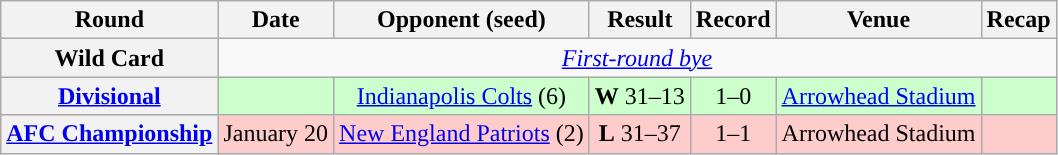<table class="wikitable" style="text-align:center">
<tr>
<th>Round</th>
<th>Date</th>
<th>Opponent (seed)</th>
<th>Result</th>
<th>Record</th>
<th>Venue</th>
<th>Recap</th>
</tr>
<tr>
<th>Wild Card</th>
<td colspan="6"><em><a href='#'>First-round bye</a></em></td>
</tr>
<tr style="background:#cfc">
<th><a href='#'>Divisional</a></th>
<td></td>
<td><a href='#'>Indianapolis Colts</a> (6)</td>
<td><strong>W</strong> 31–13</td>
<td>1–0</td>
<td><a href='#'>Arrowhead Stadium</a></td>
<td></td>
</tr>
<tr style="background:#fcc">
<th><a href='#'>AFC Championship</a></th>
<td>January 20</td>
<td><a href='#'>New England Patriots</a> (2)</td>
<td><strong>L</strong> 31–37 </td>
<td>1–1</td>
<td>Arrowhead Stadium</td>
<td></td>
</tr>
</table>
